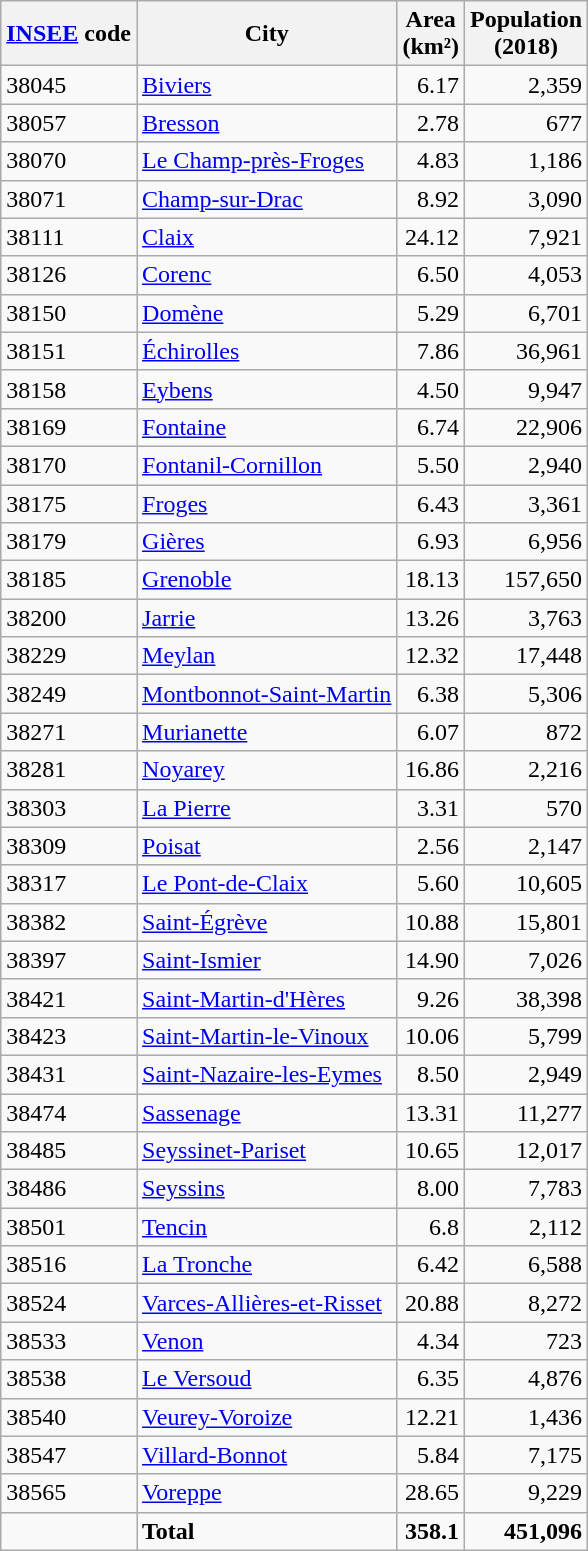<table class="wikitable sortable">
<tr>
<th><a href='#'>INSEE</a> code</th>
<th>City</th>
<th>Area<br>(km²)</th>
<th>Population<br>(2018)</th>
</tr>
<tr>
<td>38045</td>
<td><a href='#'>Biviers</a></td>
<td align="right">6.17</td>
<td align="right">2,359</td>
</tr>
<tr>
<td>38057</td>
<td><a href='#'>Bresson</a></td>
<td align="right">2.78</td>
<td align="right">677</td>
</tr>
<tr>
<td>38070</td>
<td><a href='#'>Le Champ-près-Froges</a></td>
<td align="right">4.83</td>
<td align="right">1,186</td>
</tr>
<tr>
<td>38071</td>
<td><a href='#'>Champ-sur-Drac</a></td>
<td align="right">8.92</td>
<td align="right">3,090</td>
</tr>
<tr>
<td>38111</td>
<td><a href='#'>Claix</a></td>
<td align="right">24.12</td>
<td align="right">7,921</td>
</tr>
<tr>
<td>38126</td>
<td><a href='#'>Corenc</a></td>
<td align="right">6.50</td>
<td align="right">4,053</td>
</tr>
<tr>
<td>38150</td>
<td><a href='#'>Domène</a></td>
<td align="right">5.29</td>
<td align="right">6,701</td>
</tr>
<tr>
<td>38151</td>
<td><a href='#'>Échirolles</a></td>
<td align="right">7.86</td>
<td align="right">36,961</td>
</tr>
<tr>
<td>38158</td>
<td><a href='#'>Eybens</a></td>
<td align="right">4.50</td>
<td align="right">9,947</td>
</tr>
<tr>
<td>38169</td>
<td><a href='#'>Fontaine</a></td>
<td align="right">6.74</td>
<td align="right">22,906</td>
</tr>
<tr>
<td>38170</td>
<td><a href='#'>Fontanil-Cornillon</a></td>
<td align="right">5.50</td>
<td align="right">2,940</td>
</tr>
<tr>
<td>38175</td>
<td><a href='#'>Froges</a></td>
<td align="right">6.43</td>
<td align="right">3,361</td>
</tr>
<tr>
<td>38179</td>
<td><a href='#'>Gières</a></td>
<td align="right">6.93</td>
<td align="right">6,956</td>
</tr>
<tr>
<td>38185</td>
<td><a href='#'>Grenoble</a></td>
<td align="right">18.13</td>
<td align="right">157,650</td>
</tr>
<tr>
<td>38200</td>
<td><a href='#'>Jarrie</a></td>
<td align="right">13.26</td>
<td align="right">3,763</td>
</tr>
<tr>
<td>38229</td>
<td><a href='#'>Meylan</a></td>
<td align="right">12.32</td>
<td align="right">17,448</td>
</tr>
<tr>
<td>38249</td>
<td><a href='#'>Montbonnot-Saint-Martin</a></td>
<td align="right">6.38</td>
<td align="right">5,306</td>
</tr>
<tr>
<td>38271</td>
<td><a href='#'>Murianette</a></td>
<td align="right">6.07</td>
<td align="right">872</td>
</tr>
<tr>
<td>38281</td>
<td><a href='#'>Noyarey</a></td>
<td align="right">16.86</td>
<td align="right">2,216</td>
</tr>
<tr>
<td>38303</td>
<td><a href='#'>La Pierre</a></td>
<td align="right">3.31</td>
<td align="right">570</td>
</tr>
<tr>
<td>38309</td>
<td><a href='#'>Poisat</a></td>
<td align="right">2.56</td>
<td align="right">2,147</td>
</tr>
<tr>
<td>38317</td>
<td><a href='#'>Le Pont-de-Claix</a></td>
<td align="right">5.60</td>
<td align="right">10,605</td>
</tr>
<tr>
<td>38382</td>
<td><a href='#'>Saint-Égrève</a></td>
<td align="right">10.88</td>
<td align="right">15,801</td>
</tr>
<tr>
<td>38397</td>
<td><a href='#'>Saint-Ismier</a></td>
<td align="right">14.90</td>
<td align="right">7,026</td>
</tr>
<tr>
<td>38421</td>
<td><a href='#'>Saint-Martin-d'Hères</a></td>
<td align="right">9.26</td>
<td align="right">38,398</td>
</tr>
<tr>
<td>38423</td>
<td><a href='#'>Saint-Martin-le-Vinoux</a></td>
<td align="right">10.06</td>
<td align="right">5,799</td>
</tr>
<tr>
<td>38431</td>
<td><a href='#'>Saint-Nazaire-les-Eymes</a></td>
<td align="right">8.50</td>
<td align="right">2,949</td>
</tr>
<tr>
<td>38474</td>
<td><a href='#'>Sassenage</a></td>
<td align="right">13.31</td>
<td align="right">11,277</td>
</tr>
<tr>
<td>38485</td>
<td><a href='#'>Seyssinet-Pariset</a></td>
<td align="right">10.65</td>
<td align="right">12,017</td>
</tr>
<tr>
<td>38486</td>
<td><a href='#'>Seyssins</a></td>
<td align="right">8.00</td>
<td align="right">7,783</td>
</tr>
<tr>
<td>38501</td>
<td><a href='#'>Tencin</a></td>
<td align="right">6.8</td>
<td align="right">2,112</td>
</tr>
<tr>
<td>38516</td>
<td><a href='#'>La Tronche</a></td>
<td align="right">6.42</td>
<td align="right">6,588</td>
</tr>
<tr>
<td>38524</td>
<td><a href='#'>Varces-Allières-et-Risset</a></td>
<td align="right">20.88</td>
<td align="right">8,272</td>
</tr>
<tr>
<td>38533</td>
<td><a href='#'>Venon</a></td>
<td align="right">4.34</td>
<td align="right">723</td>
</tr>
<tr>
<td>38538</td>
<td><a href='#'>Le Versoud</a></td>
<td align="right">6.35</td>
<td align="right">4,876</td>
</tr>
<tr>
<td>38540</td>
<td><a href='#'>Veurey-Voroize</a></td>
<td align="right">12.21</td>
<td align="right">1,436</td>
</tr>
<tr>
<td>38547</td>
<td><a href='#'>Villard-Bonnot</a></td>
<td align="right">5.84</td>
<td align="right">7,175</td>
</tr>
<tr>
<td>38565</td>
<td><a href='#'>Voreppe</a></td>
<td align="right">28.65</td>
<td align="right">9,229</td>
</tr>
<tr class="sortbottom">
<td></td>
<td><strong>Total</strong></td>
<td align="right"><strong>358.1</strong></td>
<td align="right"><strong>451,096</strong></td>
</tr>
</table>
